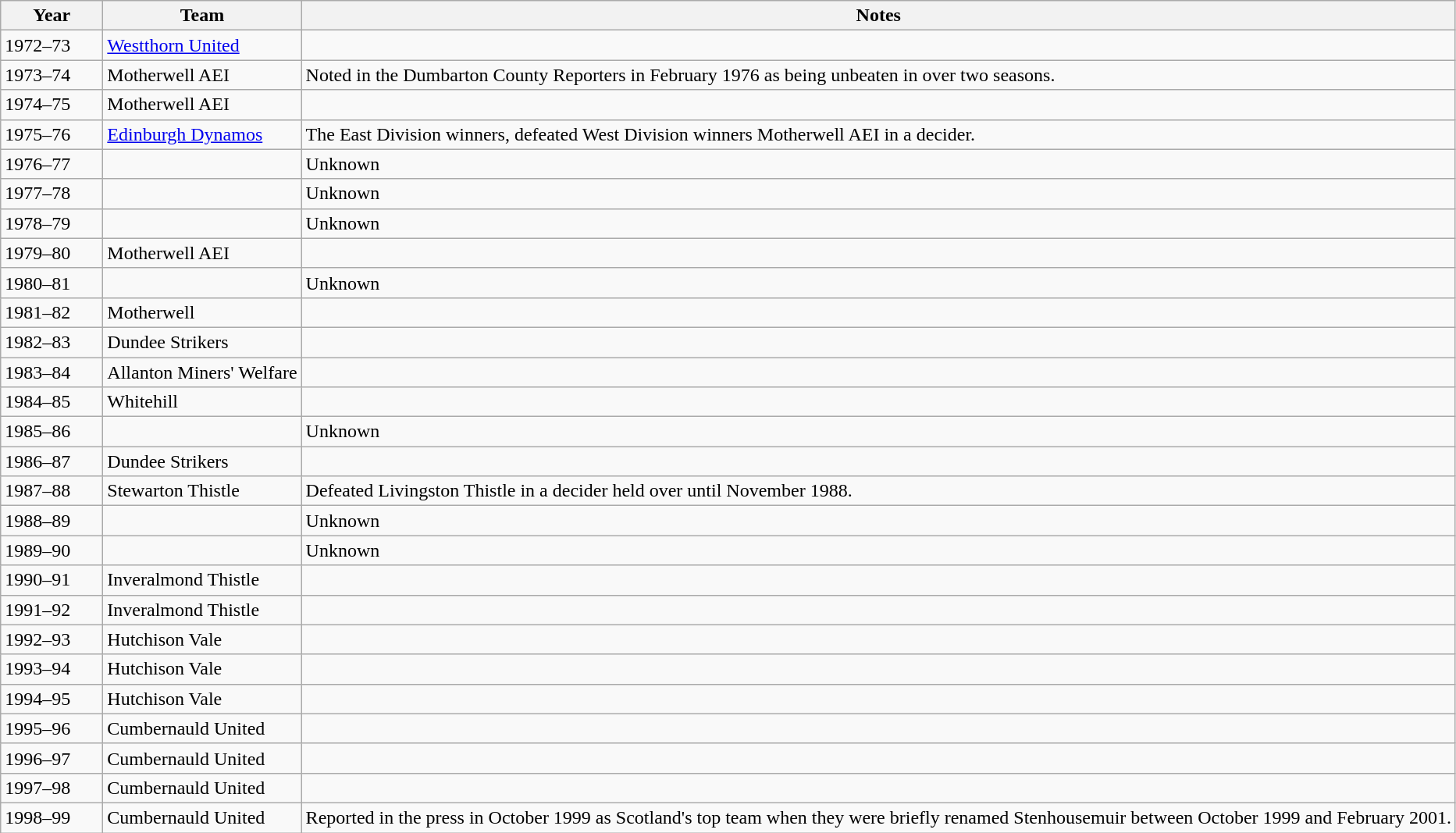<table class="wikitable">
<tr>
<th width="80px">Year</th>
<th>Team</th>
<th>Notes</th>
</tr>
<tr>
<td>1972–73</td>
<td><a href='#'>Westthorn United</a></td>
<td></td>
</tr>
<tr>
<td>1973–74</td>
<td>Motherwell AEI</td>
<td>Noted in the Dumbarton County Reporters in February 1976 as being unbeaten in over two seasons.</td>
</tr>
<tr>
<td>1974–75</td>
<td>Motherwell AEI</td>
<td></td>
</tr>
<tr>
<td>1975–76</td>
<td><a href='#'>Edinburgh Dynamos</a></td>
<td>The East Division winners, defeated West Division winners Motherwell AEI in a decider.</td>
</tr>
<tr>
<td>1976–77</td>
<td></td>
<td>Unknown</td>
</tr>
<tr>
<td>1977–78</td>
<td></td>
<td>Unknown</td>
</tr>
<tr>
<td>1978–79</td>
<td></td>
<td>Unknown</td>
</tr>
<tr>
<td>1979–80</td>
<td>Motherwell AEI</td>
<td></td>
</tr>
<tr>
<td>1980–81</td>
<td></td>
<td>Unknown</td>
</tr>
<tr>
<td>1981–82</td>
<td>Motherwell</td>
<td></td>
</tr>
<tr>
<td>1982–83</td>
<td>Dundee Strikers</td>
<td></td>
</tr>
<tr>
<td>1983–84</td>
<td>Allanton Miners' Welfare</td>
<td></td>
</tr>
<tr>
<td>1984–85</td>
<td>Whitehill</td>
<td></td>
</tr>
<tr>
<td>1985–86</td>
<td></td>
<td>Unknown</td>
</tr>
<tr>
<td>1986–87</td>
<td>Dundee Strikers</td>
<td></td>
</tr>
<tr>
<td>1987–88</td>
<td>Stewarton Thistle</td>
<td>Defeated Livingston Thistle in a decider held over until November 1988.</td>
</tr>
<tr>
<td>1988–89</td>
<td></td>
<td>Unknown</td>
</tr>
<tr>
<td>1989–90</td>
<td></td>
<td>Unknown</td>
</tr>
<tr>
<td>1990–91</td>
<td>Inveralmond Thistle</td>
<td></td>
</tr>
<tr>
<td>1991–92</td>
<td>Inveralmond Thistle</td>
<td></td>
</tr>
<tr>
<td>1992–93</td>
<td>Hutchison Vale</td>
<td></td>
</tr>
<tr>
<td>1993–94</td>
<td>Hutchison Vale</td>
<td></td>
</tr>
<tr>
<td>1994–95</td>
<td>Hutchison Vale</td>
<td></td>
</tr>
<tr>
<td>1995–96</td>
<td>Cumbernauld United</td>
<td></td>
</tr>
<tr>
<td>1996–97</td>
<td>Cumbernauld United</td>
<td></td>
</tr>
<tr>
<td>1997–98</td>
<td>Cumbernauld United</td>
<td></td>
</tr>
<tr>
<td>1998–99</td>
<td>Cumbernauld United</td>
<td> Reported in the press in October 1999 as Scotland's top team when they were briefly renamed Stenhousemuir between October 1999 and February 2001.</td>
</tr>
</table>
